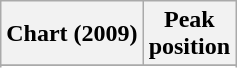<table class="wikitable plainrowheaders sortable">
<tr>
<th scope="col">Chart (2009)</th>
<th scope="col">Peak<br>position</th>
</tr>
<tr>
</tr>
<tr>
</tr>
<tr>
</tr>
<tr>
</tr>
</table>
